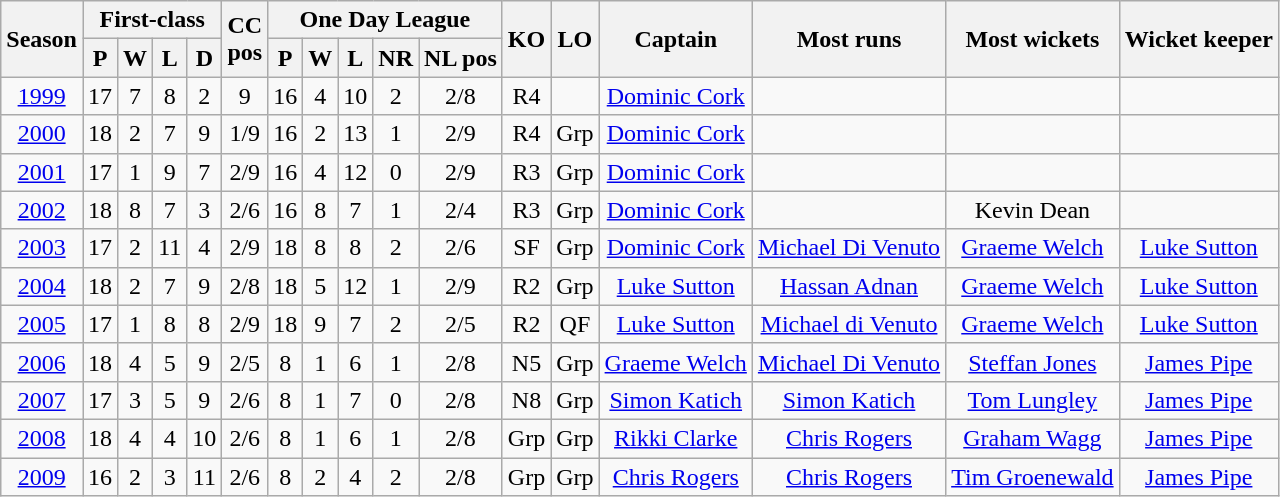<table class="wikitable" style="text-align:center">
<tr>
<th rowspan=2>Season</th>
<th colspan=4>First-class</th>
<th rowspan=2>CC<br>pos</th>
<th colspan=5>One Day League</th>
<th rowspan=2>KO</th>
<th rowspan=2>LO</th>
<th rowspan=2>Captain</th>
<th rowspan=2>Most runs</th>
<th rowspan=2>Most wickets</th>
<th rowspan=2>Wicket keeper</th>
</tr>
<tr>
<th>P</th>
<th>W</th>
<th>L</th>
<th>D</th>
<th>P</th>
<th>W</th>
<th>L</th>
<th>NR</th>
<th>NL pos</th>
</tr>
<tr>
<td><a href='#'>1999</a></td>
<td>17</td>
<td>7</td>
<td>8</td>
<td>2</td>
<td>9</td>
<td>16</td>
<td>4</td>
<td>10</td>
<td>2</td>
<td>2/8</td>
<td>R4</td>
<td></td>
<td><a href='#'>Dominic Cork</a></td>
<td></td>
<td></td>
<td></td>
</tr>
<tr>
<td><a href='#'>2000</a></td>
<td>18</td>
<td>2</td>
<td>7</td>
<td>9</td>
<td>1/9</td>
<td>16</td>
<td>2</td>
<td>13</td>
<td>1</td>
<td>2/9</td>
<td>R4</td>
<td>Grp</td>
<td><a href='#'>Dominic Cork</a></td>
<td></td>
<td></td>
<td></td>
</tr>
<tr>
<td><a href='#'>2001</a></td>
<td>17</td>
<td>1</td>
<td>9</td>
<td>7</td>
<td>2/9</td>
<td>16</td>
<td>4</td>
<td>12</td>
<td>0</td>
<td>2/9</td>
<td>R3</td>
<td>Grp</td>
<td><a href='#'>Dominic Cork</a></td>
<td></td>
<td></td>
<td></td>
</tr>
<tr>
<td><a href='#'>2002</a></td>
<td>18</td>
<td>8</td>
<td>7</td>
<td>3</td>
<td>2/6</td>
<td>16</td>
<td>8</td>
<td>7</td>
<td>1</td>
<td>2/4</td>
<td>R3</td>
<td>Grp</td>
<td><a href='#'>Dominic Cork</a></td>
<td></td>
<td>Kevin Dean</td>
<td></td>
</tr>
<tr>
<td><a href='#'>2003</a></td>
<td>17</td>
<td>2</td>
<td>11</td>
<td>4</td>
<td>2/9</td>
<td>18</td>
<td>8</td>
<td>8</td>
<td>2</td>
<td>2/6</td>
<td>SF</td>
<td>Grp</td>
<td><a href='#'>Dominic Cork</a></td>
<td><a href='#'>Michael Di Venuto</a></td>
<td><a href='#'>Graeme Welch</a></td>
<td><a href='#'>Luke Sutton</a></td>
</tr>
<tr>
<td><a href='#'>2004</a></td>
<td>18</td>
<td>2</td>
<td>7</td>
<td>9</td>
<td>2/8</td>
<td>18</td>
<td>5</td>
<td>12</td>
<td>1</td>
<td>2/9</td>
<td>R2</td>
<td>Grp</td>
<td><a href='#'>Luke Sutton</a></td>
<td><a href='#'>Hassan Adnan</a></td>
<td><a href='#'>Graeme Welch</a></td>
<td><a href='#'>Luke Sutton</a></td>
</tr>
<tr>
<td><a href='#'>2005</a></td>
<td>17</td>
<td>1</td>
<td>8</td>
<td>8</td>
<td>2/9</td>
<td>18</td>
<td>9</td>
<td>7</td>
<td>2</td>
<td>2/5</td>
<td>R2</td>
<td>QF</td>
<td><a href='#'>Luke Sutton</a></td>
<td><a href='#'>Michael di Venuto</a></td>
<td><a href='#'>Graeme Welch</a></td>
<td><a href='#'>Luke Sutton</a></td>
</tr>
<tr>
<td><a href='#'>2006</a></td>
<td>18</td>
<td>4</td>
<td>5</td>
<td>9</td>
<td>2/5</td>
<td>8</td>
<td>1</td>
<td>6</td>
<td>1</td>
<td>2/8</td>
<td>N5</td>
<td>Grp</td>
<td><a href='#'>Graeme Welch</a></td>
<td><a href='#'>Michael Di Venuto</a></td>
<td><a href='#'>Steffan Jones</a></td>
<td><a href='#'>James Pipe</a></td>
</tr>
<tr>
<td><a href='#'>2007</a></td>
<td>17</td>
<td>3</td>
<td>5</td>
<td>9</td>
<td>2/6</td>
<td>8</td>
<td>1</td>
<td>7</td>
<td>0</td>
<td>2/8</td>
<td>N8</td>
<td>Grp</td>
<td><a href='#'>Simon Katich</a></td>
<td><a href='#'>Simon Katich</a></td>
<td><a href='#'>Tom Lungley</a></td>
<td><a href='#'>James Pipe</a></td>
</tr>
<tr>
<td><a href='#'>2008</a></td>
<td>18</td>
<td>4</td>
<td>4</td>
<td>10</td>
<td>2/6</td>
<td>8</td>
<td>1</td>
<td>6</td>
<td>1</td>
<td>2/8</td>
<td>Grp</td>
<td>Grp</td>
<td><a href='#'>Rikki Clarke</a></td>
<td><a href='#'>Chris Rogers</a></td>
<td><a href='#'>Graham Wagg</a></td>
<td><a href='#'>James Pipe</a></td>
</tr>
<tr>
<td><a href='#'>2009</a></td>
<td>16</td>
<td>2</td>
<td>3</td>
<td>11</td>
<td>2/6</td>
<td>8</td>
<td>2</td>
<td>4</td>
<td>2</td>
<td>2/8</td>
<td>Grp</td>
<td>Grp</td>
<td><a href='#'>Chris Rogers</a></td>
<td><a href='#'>Chris Rogers</a></td>
<td><a href='#'>Tim Groenewald</a></td>
<td><a href='#'>James Pipe</a></td>
</tr>
</table>
